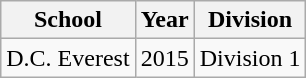<table class="wikitable">
<tr>
<th>School</th>
<th>Year</th>
<th>Division</th>
</tr>
<tr>
<td>D.C. Everest</td>
<td>2015</td>
<td>Division 1</td>
</tr>
</table>
